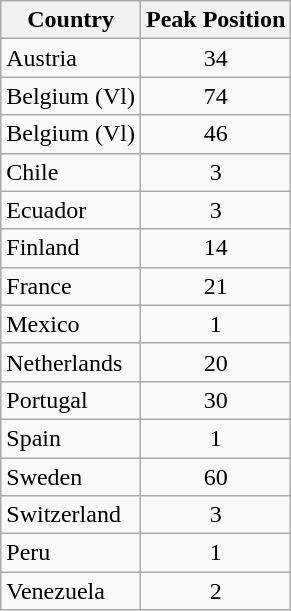<table class="wikitable">
<tr>
<th align="left">Country</th>
<th align="left">Peak Position</th>
</tr>
<tr>
<td>Austria</td>
<td align="center">34</td>
</tr>
<tr>
<td>Belgium (Vl)</td>
<td align="center">74</td>
</tr>
<tr>
<td>Belgium (Vl)</td>
<td align="center">46</td>
</tr>
<tr>
<td>Chile</td>
<td align="center">3</td>
</tr>
<tr>
<td>Ecuador</td>
<td align="center">3</td>
</tr>
<tr>
<td>Finland</td>
<td align="center">14</td>
</tr>
<tr>
<td>France</td>
<td align="center">21</td>
</tr>
<tr>
<td>Mexico</td>
<td align="center">1</td>
</tr>
<tr>
<td>Netherlands</td>
<td align="center">20</td>
</tr>
<tr>
<td>Portugal</td>
<td align="center">30</td>
</tr>
<tr>
<td>Spain</td>
<td align="center">1</td>
</tr>
<tr>
<td>Sweden</td>
<td align="center">60</td>
</tr>
<tr>
<td>Switzerland</td>
<td align="center">3</td>
</tr>
<tr>
<td>Peru</td>
<td align="center">1</td>
</tr>
<tr>
<td>Venezuela</td>
<td align="center">2 </td>
</tr>
</table>
